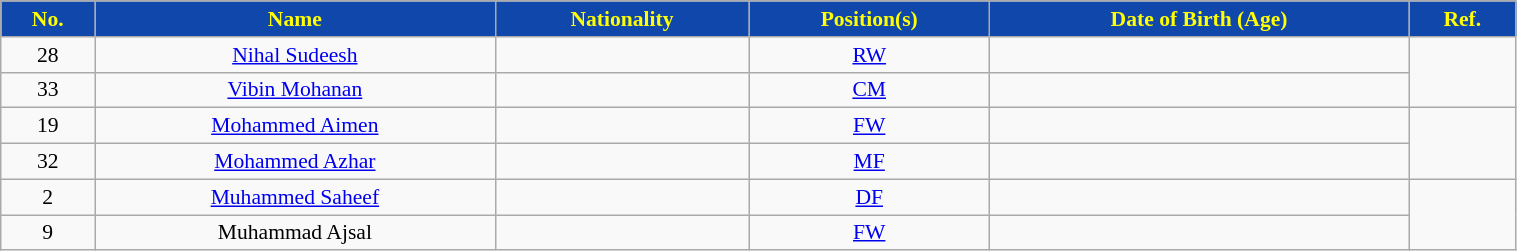<table class="wikitable" style="text-align:center; font-size:90%; width:80%;">
<tr>
<th style="background:#1047AB; color:#FFFF00; text-align:center;">No.</th>
<th style="background:#1047AB; color:#FFFF00; text-align:center;">Name</th>
<th style="background:#1047AB; color:#FFFF00; text-align:center;">Nationality</th>
<th style="background:#1047AB; color:#FFFF00; text-align:center;">Position(s)</th>
<th style="background:#1047AB; color:#FFFF00; text-align:center;">Date of Birth (Age)</th>
<th style="background:#1047AB; color:#FFFF00; text-align:center;">Ref.</th>
</tr>
<tr>
<td>28</td>
<td><a href='#'>Nihal Sudeesh</a></td>
<td></td>
<td><a href='#'>RW</a></td>
<td></td>
<td rowspan="2"></td>
</tr>
<tr>
<td>33</td>
<td><a href='#'>Vibin Mohanan</a></td>
<td></td>
<td><a href='#'>CM</a></td>
<td></td>
</tr>
<tr>
<td>19</td>
<td><a href='#'>Mohammed Aimen</a></td>
<td></td>
<td><a href='#'>FW</a></td>
<td></td>
<td rowspan="2"></td>
</tr>
<tr>
<td>32</td>
<td><a href='#'>Mohammed Azhar</a></td>
<td></td>
<td><a href='#'>MF</a></td>
<td></td>
</tr>
<tr>
<td>2</td>
<td><a href='#'>Muhammed Saheef</a></td>
<td></td>
<td><a href='#'>DF</a></td>
<td></td>
</tr>
<tr>
<td>9</td>
<td>Muhammad Ajsal</td>
<td></td>
<td><a href='#'>FW</a></td>
<td></td>
</tr>
</table>
